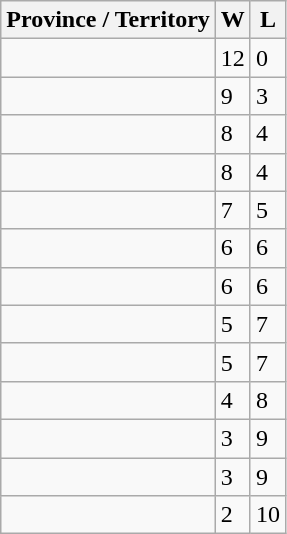<table class="wikitable">
<tr>
<th>Province / Territory</th>
<th>W</th>
<th>L</th>
</tr>
<tr>
<td></td>
<td>12</td>
<td>0</td>
</tr>
<tr>
<td></td>
<td>9</td>
<td>3</td>
</tr>
<tr>
<td></td>
<td>8</td>
<td>4</td>
</tr>
<tr>
<td></td>
<td>8</td>
<td>4</td>
</tr>
<tr>
<td></td>
<td>7</td>
<td>5</td>
</tr>
<tr>
<td></td>
<td>6</td>
<td>6</td>
</tr>
<tr>
<td></td>
<td>6</td>
<td>6</td>
</tr>
<tr>
<td></td>
<td>5</td>
<td>7</td>
</tr>
<tr>
<td></td>
<td>5</td>
<td>7</td>
</tr>
<tr>
<td></td>
<td>4</td>
<td>8</td>
</tr>
<tr>
<td></td>
<td>3</td>
<td>9</td>
</tr>
<tr>
<td></td>
<td>3</td>
<td>9</td>
</tr>
<tr>
<td></td>
<td>2</td>
<td>10</td>
</tr>
</table>
